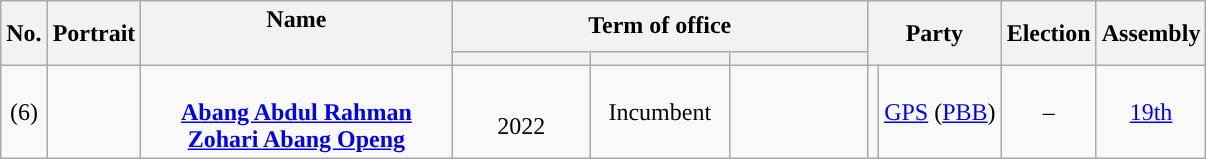<table class="wikitable" style="text-align:center; border:1px #aaf solid;">
<tr>
<th rowspan="2">No.</th>
<th rowspan="2">Portrait</th>
<th rowspan="2" width="200">Name<br><br></th>
<th colspan="3">Term of office</th>
<th colspan="2" rowspan="2">Party</th>
<th rowspan="2">Election</th>
<th rowspan="2">Assembly</th>
</tr>
<tr>
<th width="85"></th>
<th width="85"></th>
<th width="85"></th>
</tr>
<tr>
<td>(6)</td>
<td></td>
<td><br><strong><a href='#'>Abang Abdul Rahman Zohari Abang Openg</a></strong><br></td>
<td><br>2022</td>
<td>Incumbent</td>
<td></td>
<td style="background:"></td>
<td><a href='#'>GPS</a> (<a href='#'>PBB</a>)</td>
<td>–</td>
<td><a href='#'>19th</a></td>
</tr>
</table>
